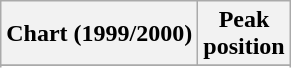<table class="wikitable sortable plainrowheaders" style="text-align:center">
<tr>
<th scope="col">Chart (1999/2000)</th>
<th scope="col">Peak<br>position</th>
</tr>
<tr>
</tr>
<tr>
</tr>
</table>
